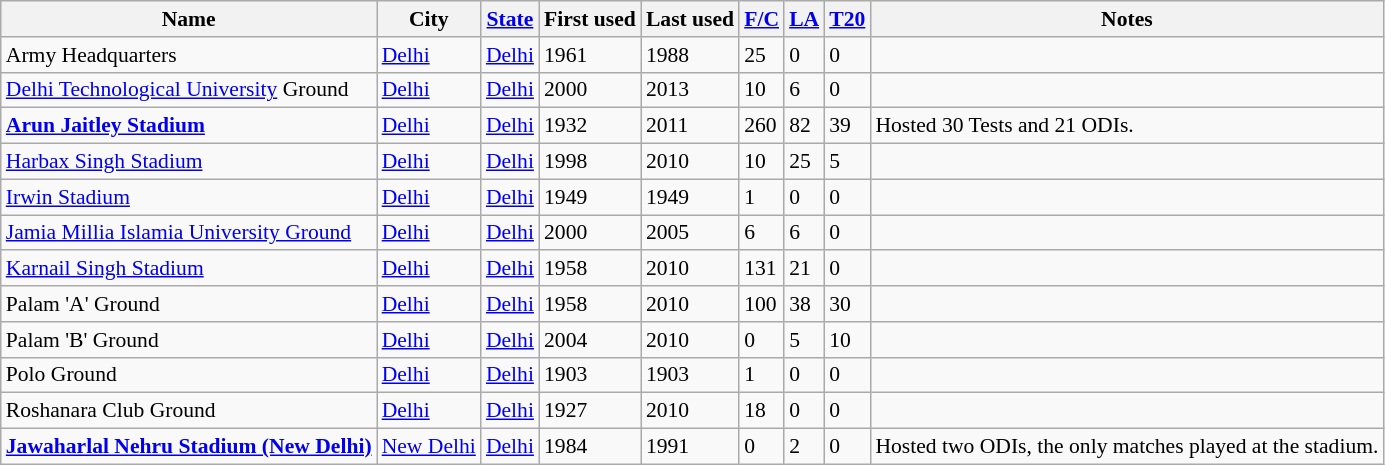<table class="wikitable sortable collapsible static-row-numbers" style="font-size: 90%">
<tr>
<th>Name</th>
<th>City</th>
<th><a href='#'>State</a></th>
<th>First used</th>
<th>Last used</th>
<th><a href='#'>F/C</a></th>
<th><a href='#'>LA</a></th>
<th><a href='#'>T20</a></th>
<th>Notes</th>
</tr>
<tr>
<td>Army Headquarters</td>
<td><a href='#'>Delhi</a></td>
<td><a href='#'>Delhi</a></td>
<td>1961</td>
<td>1988</td>
<td>25</td>
<td>0</td>
<td>0</td>
<td></td>
</tr>
<tr>
<td><a href='#'>Delhi Technological University</a> Ground</td>
<td><a href='#'>Delhi</a></td>
<td><a href='#'>Delhi</a></td>
<td>2000</td>
<td>2013</td>
<td>10</td>
<td>6</td>
<td>0</td>
<td></td>
</tr>
<tr>
<td><strong><a href='#'>Arun Jaitley Stadium</a></strong></td>
<td><a href='#'>Delhi</a></td>
<td><a href='#'>Delhi</a></td>
<td>1932</td>
<td>2011</td>
<td>260</td>
<td>82</td>
<td>39</td>
<td>Hosted 30 Tests and 21 ODIs.</td>
</tr>
<tr>
<td><a href='#'>Harbax Singh Stadium</a></td>
<td><a href='#'>Delhi</a></td>
<td><a href='#'>Delhi</a></td>
<td>1998</td>
<td>2010</td>
<td>10</td>
<td>25</td>
<td>5</td>
<td></td>
</tr>
<tr>
<td><a href='#'>Irwin Stadium</a></td>
<td><a href='#'>Delhi</a></td>
<td><a href='#'>Delhi</a></td>
<td>1949</td>
<td>1949</td>
<td>1</td>
<td>0</td>
<td>0</td>
<td></td>
</tr>
<tr>
<td><a href='#'>Jamia Millia Islamia University Ground</a></td>
<td><a href='#'>Delhi</a></td>
<td><a href='#'>Delhi</a></td>
<td>2000</td>
<td>2005</td>
<td>6</td>
<td>6</td>
<td>0</td>
<td></td>
</tr>
<tr>
<td><a href='#'>Karnail Singh Stadium</a></td>
<td><a href='#'>Delhi</a></td>
<td><a href='#'>Delhi</a></td>
<td>1958</td>
<td>2010</td>
<td>131</td>
<td>21</td>
<td>0</td>
<td></td>
</tr>
<tr>
<td>Palam 'A' Ground</td>
<td><a href='#'>Delhi</a></td>
<td><a href='#'>Delhi</a></td>
<td>1958</td>
<td>2010</td>
<td>100</td>
<td>38</td>
<td>30</td>
<td></td>
</tr>
<tr>
<td>Palam 'B' Ground</td>
<td><a href='#'>Delhi</a></td>
<td><a href='#'>Delhi</a></td>
<td>2004</td>
<td>2010</td>
<td>0</td>
<td>5</td>
<td>10</td>
<td></td>
</tr>
<tr>
<td>Polo Ground</td>
<td><a href='#'>Delhi</a></td>
<td><a href='#'>Delhi</a></td>
<td>1903</td>
<td>1903</td>
<td>1</td>
<td>0</td>
<td>0</td>
<td></td>
</tr>
<tr>
<td>Roshanara Club Ground</td>
<td><a href='#'>Delhi</a></td>
<td><a href='#'>Delhi</a></td>
<td>1927</td>
<td>2010</td>
<td>18</td>
<td>0</td>
<td>0</td>
<td></td>
</tr>
<tr>
<td><strong><a href='#'>Jawaharlal Nehru Stadium (New Delhi)</a></strong></td>
<td><a href='#'>New Delhi</a></td>
<td><a href='#'>Delhi</a></td>
<td>1984</td>
<td>1991</td>
<td>0</td>
<td>2</td>
<td>0</td>
<td>Hosted two ODIs, the only matches played at the stadium.</td>
</tr>
</table>
